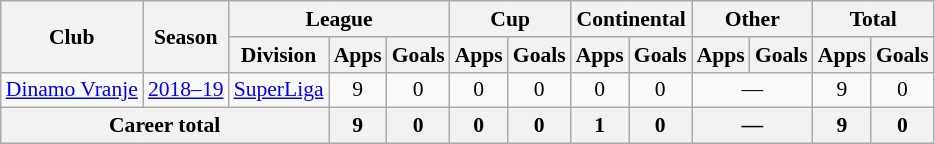<table class="wikitable" style="text-align: center;font-size:90%">
<tr>
<th rowspan="2">Club</th>
<th rowspan="2">Season</th>
<th colspan="3">League</th>
<th colspan="2">Cup</th>
<th colspan="2">Continental</th>
<th colspan="2">Other</th>
<th colspan="2">Total</th>
</tr>
<tr>
<th>Division</th>
<th>Apps</th>
<th>Goals</th>
<th>Apps</th>
<th>Goals</th>
<th>Apps</th>
<th>Goals</th>
<th>Apps</th>
<th>Goals</th>
<th>Apps</th>
<th>Goals</th>
</tr>
<tr>
<td valign="center"><a href='#'>Dinamo Vranje</a></td>
<td><a href='#'>2018–19</a></td>
<td><a href='#'>SuperLiga</a></td>
<td>9</td>
<td>0</td>
<td>0</td>
<td>0</td>
<td>0</td>
<td>0</td>
<td colspan="2">—</td>
<td>9</td>
<td>0</td>
</tr>
<tr>
<th colspan="3">Career total</th>
<th>9</th>
<th>0</th>
<th>0</th>
<th>0</th>
<th>1</th>
<th>0</th>
<th colspan="2">—</th>
<th>9</th>
<th>0</th>
</tr>
</table>
